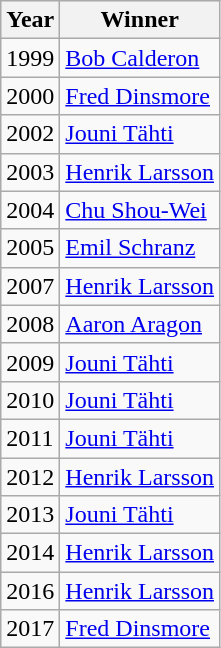<table class="wikitable sortable">
<tr bgcolor="#efefef">
<th>Year</th>
<th>Winner</th>
</tr>
<tr>
<td>1999</td>
<td> <a href='#'>Bob Calderon</a></td>
</tr>
<tr>
<td>2000</td>
<td> <a href='#'>Fred Dinsmore</a></td>
</tr>
<tr>
<td>2002</td>
<td> <a href='#'>Jouni Tähti</a></td>
</tr>
<tr>
<td>2003</td>
<td> <a href='#'>Henrik Larsson</a></td>
</tr>
<tr>
<td>2004</td>
<td> <a href='#'>Chu Shou-Wei</a></td>
</tr>
<tr>
<td>2005</td>
<td> <a href='#'>Emil Schranz</a></td>
</tr>
<tr>
<td>2007</td>
<td> <a href='#'>Henrik Larsson</a> </td>
</tr>
<tr>
<td>2008</td>
<td> <a href='#'>Aaron Aragon</a></td>
</tr>
<tr>
<td>2009</td>
<td> <a href='#'>Jouni Tähti</a> </td>
</tr>
<tr>
<td>2010</td>
<td> <a href='#'>Jouni Tähti</a> </td>
</tr>
<tr>
<td>2011</td>
<td> <a href='#'>Jouni Tähti</a> </td>
</tr>
<tr>
<td>2012</td>
<td> <a href='#'>Henrik Larsson</a> </td>
</tr>
<tr>
<td>2013</td>
<td> <a href='#'>Jouni Tähti</a> </td>
</tr>
<tr>
<td>2014</td>
<td> <a href='#'>Henrik Larsson</a> </td>
</tr>
<tr>
<td>2016</td>
<td> <a href='#'>Henrik Larsson</a> </td>
</tr>
<tr>
<td>2017</td>
<td> <a href='#'>Fred Dinsmore</a> </td>
</tr>
</table>
